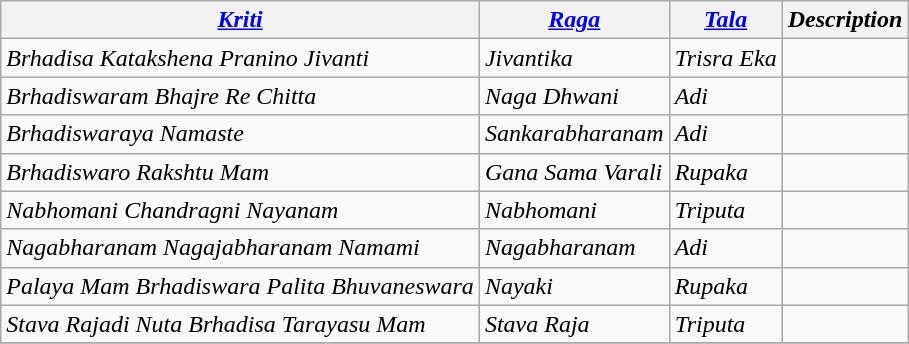<table class="wikitable">
<tr>
<th><em><a href='#'>Kriti</a></em></th>
<th><em><a href='#'>Raga</a></em></th>
<th><em><a href='#'>Tala</a></em></th>
<th><em>Description</em></th>
</tr>
<tr>
<td><em>Brhadisa Katakshena Pranino Jivanti</em></td>
<td><em>Jivantika</em></td>
<td><em>Trisra Eka</em></td>
<td></td>
</tr>
<tr>
<td><em>Brhadiswaram Bhajre Re Chitta</em></td>
<td><em>Naga Dhwani</em></td>
<td><em>Adi</em></td>
<td></td>
</tr>
<tr>
<td><em>Brhadiswaraya Namaste</em></td>
<td><em>Sankarabharanam</em></td>
<td><em>Adi</em></td>
<td></td>
</tr>
<tr>
<td><em>Brhadiswaro Rakshtu Mam</em></td>
<td><em>Gana Sama Varali</em></td>
<td><em>Rupaka</em></td>
<td></td>
</tr>
<tr>
<td><em>Nabhomani Chandragni Nayanam</em></td>
<td><em>Nabhomani</em></td>
<td><em>Triputa</em></td>
<td></td>
</tr>
<tr>
<td><em>Nagabharanam Nagajabharanam Namami</em></td>
<td><em>Nagabharanam</em></td>
<td><em>Adi</em></td>
<td></td>
</tr>
<tr>
<td><em>Palaya Mam Brhadiswara Palita Bhuvaneswara</em></td>
<td><em>Nayaki</em></td>
<td><em>Rupaka</em></td>
<td></td>
</tr>
<tr>
<td><em>Stava Rajadi Nuta Brhadisa Tarayasu Mam</em></td>
<td><em>Stava Raja</em></td>
<td><em>Triputa</em></td>
<td></td>
</tr>
<tr>
</tr>
</table>
